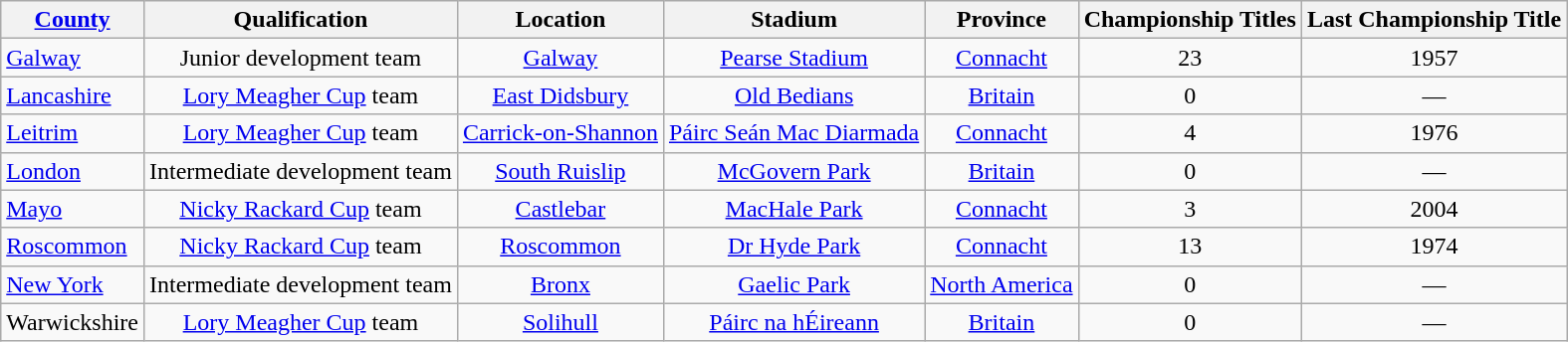<table class="wikitable sortable" style="text-align:center">
<tr>
<th><a href='#'>County</a></th>
<th>Qualification</th>
<th>Location</th>
<th>Stadium</th>
<th>Province</th>
<th>Championship Titles</th>
<th>Last Championship Title</th>
</tr>
<tr>
<td style="text-align:left"> <a href='#'>Galway</a></td>
<td>Junior development team</td>
<td><a href='#'>Galway</a></td>
<td><a href='#'>Pearse Stadium</a></td>
<td><a href='#'>Connacht</a></td>
<td>23</td>
<td>1957</td>
</tr>
<tr>
<td style="text-align:left"> <a href='#'>Lancashire</a></td>
<td><a href='#'>Lory Meagher Cup</a> team</td>
<td><a href='#'>East Didsbury</a></td>
<td><a href='#'>Old Bedians</a></td>
<td><a href='#'>Britain</a></td>
<td>0</td>
<td>—</td>
</tr>
<tr>
<td style="text-align:left"> <a href='#'>Leitrim</a></td>
<td><a href='#'>Lory Meagher Cup</a> team</td>
<td><a href='#'>Carrick-on-Shannon</a></td>
<td><a href='#'>Páirc Seán Mac Diarmada</a></td>
<td><a href='#'>Connacht</a></td>
<td>4</td>
<td>1976</td>
</tr>
<tr>
<td style="text-align:left"> <a href='#'>London</a></td>
<td>Intermediate development team</td>
<td><a href='#'>South Ruislip</a></td>
<td><a href='#'>McGovern Park</a></td>
<td><a href='#'>Britain</a></td>
<td>0</td>
<td>—</td>
</tr>
<tr>
<td style="text-align:left"> <a href='#'>Mayo</a></td>
<td><a href='#'>Nicky Rackard Cup</a> team</td>
<td><a href='#'>Castlebar</a></td>
<td><a href='#'>MacHale Park</a></td>
<td><a href='#'>Connacht</a></td>
<td>3</td>
<td>2004</td>
</tr>
<tr>
<td style="text-align:left"> <a href='#'>Roscommon</a></td>
<td><a href='#'>Nicky Rackard Cup</a> team</td>
<td><a href='#'>Roscommon</a></td>
<td><a href='#'>Dr Hyde Park</a></td>
<td><a href='#'>Connacht</a></td>
<td>13</td>
<td>1974</td>
</tr>
<tr>
<td style="text-align:left"> <a href='#'>New York</a></td>
<td>Intermediate development team</td>
<td><a href='#'>Bronx</a></td>
<td><a href='#'>Gaelic Park</a></td>
<td><a href='#'>North America</a></td>
<td>0</td>
<td>—</td>
</tr>
<tr>
<td style="text-align:left"> Warwickshire</td>
<td><a href='#'>Lory Meagher Cup</a> team</td>
<td><a href='#'>Solihull</a></td>
<td><a href='#'>Páirc na hÉireann</a></td>
<td><a href='#'>Britain</a></td>
<td>0</td>
<td>—</td>
</tr>
</table>
